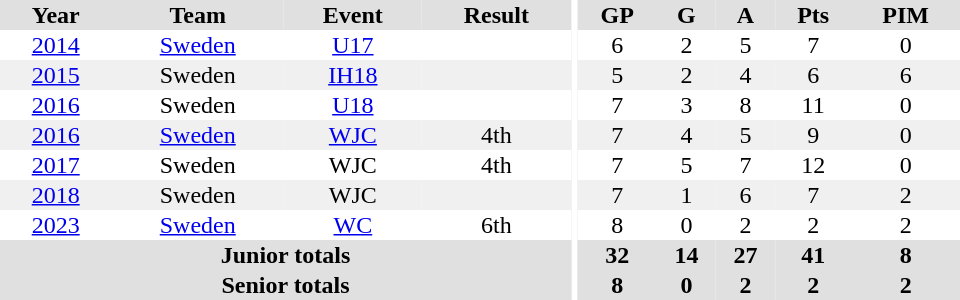<table border="0" cellpadding="1" cellspacing="0" ID="Table3" style="text-align:center; width:40em">
<tr ALIGN="centre" bgcolor="#e0e0e0">
<th>Year</th>
<th>Team</th>
<th>Event</th>
<th>Result</th>
<th rowspan="101" bgcolor="#ffffff"></th>
<th>GP</th>
<th>G</th>
<th>A</th>
<th>Pts</th>
<th>PIM</th>
</tr>
<tr>
<td><a href='#'>2014</a></td>
<td><a href='#'>Sweden</a></td>
<td><a href='#'>U17</a></td>
<td></td>
<td>6</td>
<td>2</td>
<td>5</td>
<td>7</td>
<td>0</td>
</tr>
<tr bgcolor="#f0f0f0">
<td><a href='#'>2015</a></td>
<td>Sweden</td>
<td><a href='#'>IH18</a></td>
<td></td>
<td>5</td>
<td>2</td>
<td>4</td>
<td>6</td>
<td>6</td>
</tr>
<tr>
<td><a href='#'>2016</a></td>
<td>Sweden</td>
<td><a href='#'>U18</a></td>
<td></td>
<td>7</td>
<td>3</td>
<td>8</td>
<td>11</td>
<td>0</td>
</tr>
<tr bgcolor="#f0f0f0">
<td><a href='#'>2016</a></td>
<td><a href='#'>Sweden</a></td>
<td><a href='#'>WJC</a></td>
<td>4th</td>
<td>7</td>
<td>4</td>
<td>5</td>
<td>9</td>
<td>0</td>
</tr>
<tr>
<td><a href='#'>2017</a></td>
<td>Sweden</td>
<td>WJC</td>
<td>4th</td>
<td>7</td>
<td>5</td>
<td>7</td>
<td>12</td>
<td>0</td>
</tr>
<tr bgcolor="#f0f0f0">
<td><a href='#'>2018</a></td>
<td>Sweden</td>
<td>WJC</td>
<td></td>
<td>7</td>
<td>1</td>
<td>6</td>
<td>7</td>
<td>2</td>
</tr>
<tr>
<td><a href='#'>2023</a></td>
<td><a href='#'>Sweden</a></td>
<td><a href='#'>WC</a></td>
<td>6th</td>
<td>8</td>
<td>0</td>
<td>2</td>
<td>2</td>
<td>2</td>
</tr>
<tr ALIGN="centre" bgcolor="#e0e0e0">
<th colspan=4>Junior totals</th>
<th>32</th>
<th>14</th>
<th>27</th>
<th>41</th>
<th>8</th>
</tr>
<tr ALIGN="centre" bgcolor="#e0e0e0">
<th colspan=4>Senior totals</th>
<th>8</th>
<th>0</th>
<th>2</th>
<th>2</th>
<th>2</th>
</tr>
</table>
